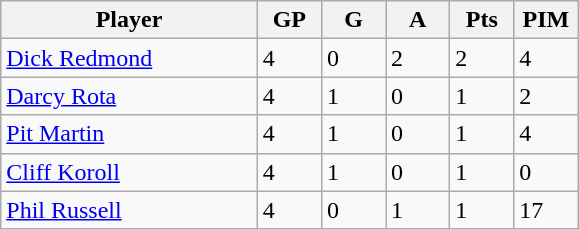<table class="wikitable">
<tr>
<th bgcolor="#DDDDFF" width="40%">Player</th>
<th bgcolor="#DDDDFF" width="10%">GP</th>
<th bgcolor="#DDDDFF" width="10%">G</th>
<th bgcolor="#DDDDFF" width="10%">A</th>
<th bgcolor="#DDDDFF" width="10%">Pts</th>
<th bgcolor="#DDDDFF" width="10%">PIM</th>
</tr>
<tr>
<td><a href='#'>Dick Redmond</a></td>
<td>4</td>
<td>0</td>
<td>2</td>
<td>2</td>
<td>4</td>
</tr>
<tr>
<td><a href='#'>Darcy Rota</a></td>
<td>4</td>
<td>1</td>
<td>0</td>
<td>1</td>
<td>2</td>
</tr>
<tr>
<td><a href='#'>Pit Martin</a></td>
<td>4</td>
<td>1</td>
<td>0</td>
<td>1</td>
<td>4</td>
</tr>
<tr>
<td><a href='#'>Cliff Koroll</a></td>
<td>4</td>
<td>1</td>
<td>0</td>
<td>1</td>
<td>0</td>
</tr>
<tr>
<td><a href='#'>Phil Russell</a></td>
<td>4</td>
<td>0</td>
<td>1</td>
<td>1</td>
<td>17</td>
</tr>
</table>
